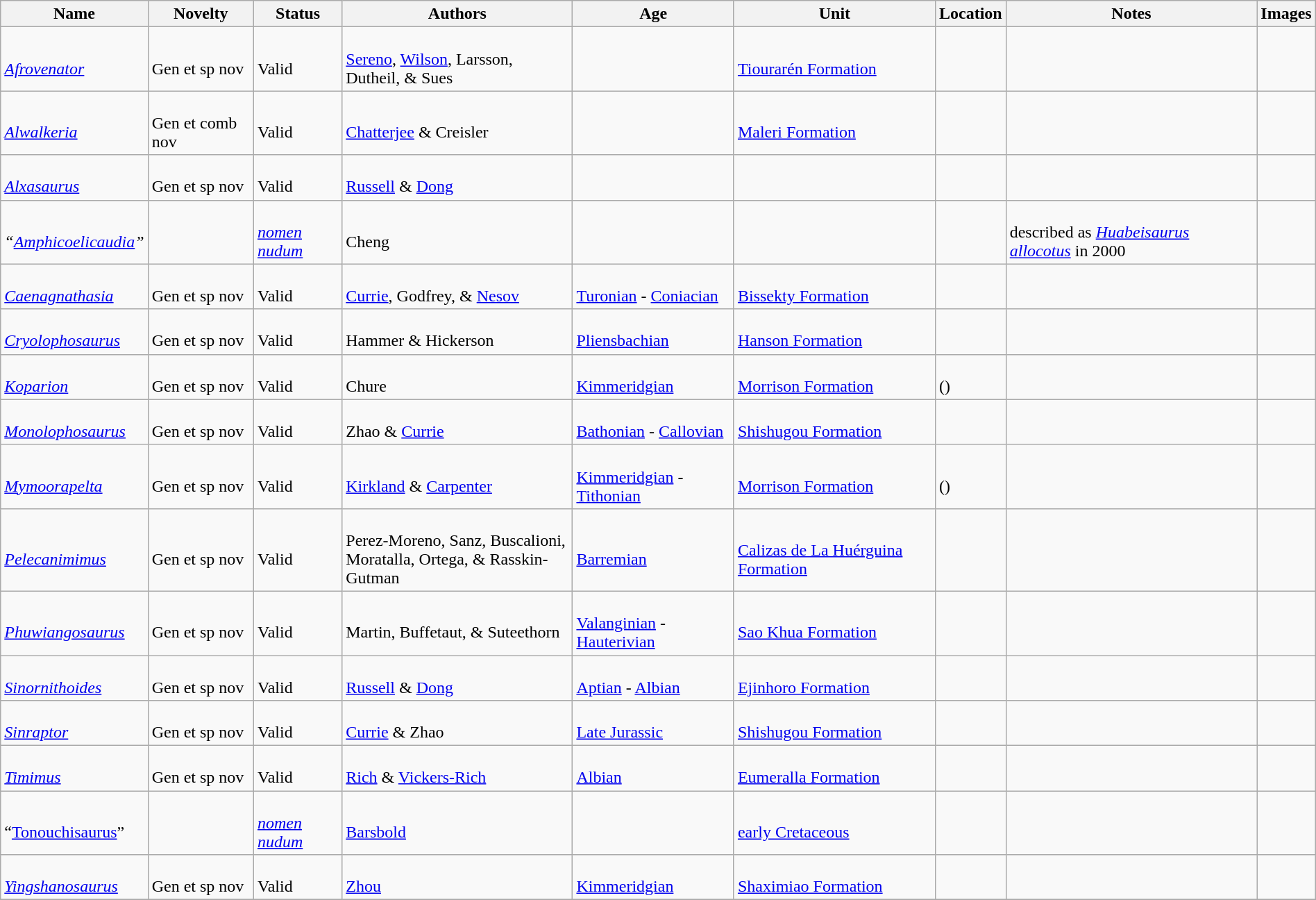<table class="wikitable sortable" align="center" width="100%">
<tr>
<th>Name</th>
<th>Novelty</th>
<th>Status</th>
<th>Authors</th>
<th>Age</th>
<th>Unit</th>
<th>Location</th>
<th>Notes</th>
<th>Images</th>
</tr>
<tr>
<td><br><em><a href='#'>Afrovenator</a></em></td>
<td><br>Gen et sp nov</td>
<td><br>Valid</td>
<td><br><a href='#'>Sereno</a>, <a href='#'>Wilson</a>, Larsson, Dutheil, & Sues</td>
<td></td>
<td><br><a href='#'>Tiourarén Formation</a></td>
<td><br></td>
<td></td>
<td><br></td>
</tr>
<tr>
<td><br><em><a href='#'>Alwalkeria</a></em></td>
<td><br>Gen et comb nov</td>
<td><br>Valid</td>
<td><br><a href='#'>Chatterjee</a> & Creisler</td>
<td></td>
<td><br><a href='#'>Maleri Formation</a></td>
<td><br></td>
<td></td>
<td><br></td>
</tr>
<tr>
<td><br><em><a href='#'>Alxasaurus</a></em></td>
<td><br>Gen et sp nov</td>
<td><br>Valid</td>
<td><br><a href='#'>Russell</a> & <a href='#'>Dong</a></td>
<td></td>
<td></td>
<td><br></td>
<td></td>
<td><br></td>
</tr>
<tr>
<td><br><em>“<a href='#'>Amphicoelicaudia</a>”</em></td>
<td></td>
<td><br><em><a href='#'>nomen nudum</a></em></td>
<td><br>Cheng</td>
<td></td>
<td></td>
<td><br></td>
<td><br>described as <em><a href='#'>Huabeisaurus allocotus</a></em> in 2000</td>
<td><br></td>
</tr>
<tr>
<td><br><em><a href='#'>Caenagnathasia</a></em></td>
<td><br>Gen et sp nov</td>
<td><br>Valid</td>
<td><br><a href='#'>Currie</a>, Godfrey, & <a href='#'>Nesov</a></td>
<td><br><a href='#'>Turonian</a> - <a href='#'>Coniacian</a></td>
<td><br><a href='#'>Bissekty Formation</a></td>
<td><br></td>
<td></td>
<td><br></td>
</tr>
<tr>
<td><br><em><a href='#'>Cryolophosaurus</a></em></td>
<td><br>Gen et sp nov</td>
<td><br>Valid</td>
<td><br>Hammer & Hickerson</td>
<td><br><a href='#'>Pliensbachian</a></td>
<td><br><a href='#'>Hanson Formation</a></td>
<td><br></td>
<td></td>
<td></td>
</tr>
<tr>
<td><br><em><a href='#'>Koparion</a></em></td>
<td><br>Gen et sp nov</td>
<td><br>Valid</td>
<td><br>Chure</td>
<td><br><a href='#'>Kimmeridgian</a></td>
<td><br><a href='#'>Morrison Formation</a></td>
<td><br> ()</td>
<td></td>
<td></td>
</tr>
<tr>
<td><br><em><a href='#'>Monolophosaurus</a></em></td>
<td><br>Gen et sp nov</td>
<td><br>Valid</td>
<td><br>Zhao & <a href='#'>Currie</a></td>
<td><br><a href='#'>Bathonian</a> - <a href='#'>Callovian</a></td>
<td><br><a href='#'>Shishugou Formation</a></td>
<td><br></td>
<td></td>
<td><br></td>
</tr>
<tr>
<td><br><em><a href='#'>Mymoorapelta</a></em></td>
<td><br>Gen et sp nov</td>
<td><br>Valid</td>
<td><br><a href='#'>Kirkland</a> & <a href='#'>Carpenter</a></td>
<td><br><a href='#'>Kimmeridgian</a> - <a href='#'>Tithonian</a></td>
<td><br><a href='#'>Morrison Formation</a></td>
<td><br> ()</td>
<td></td>
<td><br></td>
</tr>
<tr>
<td><br><em><a href='#'>Pelecanimimus</a></em></td>
<td><br>Gen et sp nov</td>
<td><br>Valid</td>
<td><br>Perez-Moreno, Sanz, Buscalioni,<br> Moratalla, Ortega, & Rasskin-Gutman</td>
<td><br><a href='#'>Barremian</a></td>
<td><br><a href='#'>Calizas de La Huérguina Formation</a></td>
<td><br></td>
<td></td>
<td><br></td>
</tr>
<tr>
<td><br><em><a href='#'>Phuwiangosaurus</a></em></td>
<td><br>Gen et sp nov</td>
<td><br>Valid</td>
<td><br>Martin, Buffetaut,  & Suteethorn</td>
<td><br><a href='#'>Valanginian</a> - <a href='#'>Hauterivian</a></td>
<td><br><a href='#'>Sao Khua Formation</a></td>
<td><br></td>
<td></td>
<td><br></td>
</tr>
<tr>
<td><br><em><a href='#'>Sinornithoides</a></em></td>
<td><br>Gen et sp nov</td>
<td><br>Valid</td>
<td><br><a href='#'>Russell</a> & <a href='#'>Dong</a></td>
<td><br><a href='#'>Aptian</a> - <a href='#'>Albian</a></td>
<td><br><a href='#'>Ejinhoro Formation</a></td>
<td><br></td>
<td></td>
<td><br></td>
</tr>
<tr>
<td><br><em><a href='#'>Sinraptor</a></em></td>
<td><br>Gen et sp nov</td>
<td><br>Valid</td>
<td><br><a href='#'>Currie</a> & Zhao</td>
<td><br><a href='#'>Late Jurassic</a></td>
<td><br><a href='#'>Shishugou Formation</a></td>
<td><br></td>
<td></td>
<td><br></td>
</tr>
<tr>
<td><br><em><a href='#'>Timimus</a></em></td>
<td><br>Gen et sp nov</td>
<td><br>Valid</td>
<td><br><a href='#'>Rich</a> & <a href='#'>Vickers-Rich</a></td>
<td><br><a href='#'>Albian</a></td>
<td><br><a href='#'>Eumeralla Formation</a></td>
<td><br></td>
<td></td>
<td><br></td>
</tr>
<tr>
<td><br>“<a href='#'>Tonouchisaurus</a>”</td>
<td></td>
<td><br><em><a href='#'>nomen nudum</a></em></td>
<td><br><a href='#'>Barsbold</a></td>
<td></td>
<td><br><a href='#'>early Cretaceous</a></td>
<td><br></td>
<td></td>
<td></td>
</tr>
<tr>
<td><br><em><a href='#'>Yingshanosaurus</a></em></td>
<td><br>Gen et sp nov</td>
<td><br>Valid</td>
<td><br><a href='#'>Zhou</a></td>
<td><br><a href='#'>Kimmeridgian</a></td>
<td><br><a href='#'>Shaximiao Formation</a></td>
<td><br></td>
<td></td>
<td></td>
</tr>
<tr>
</tr>
</table>
